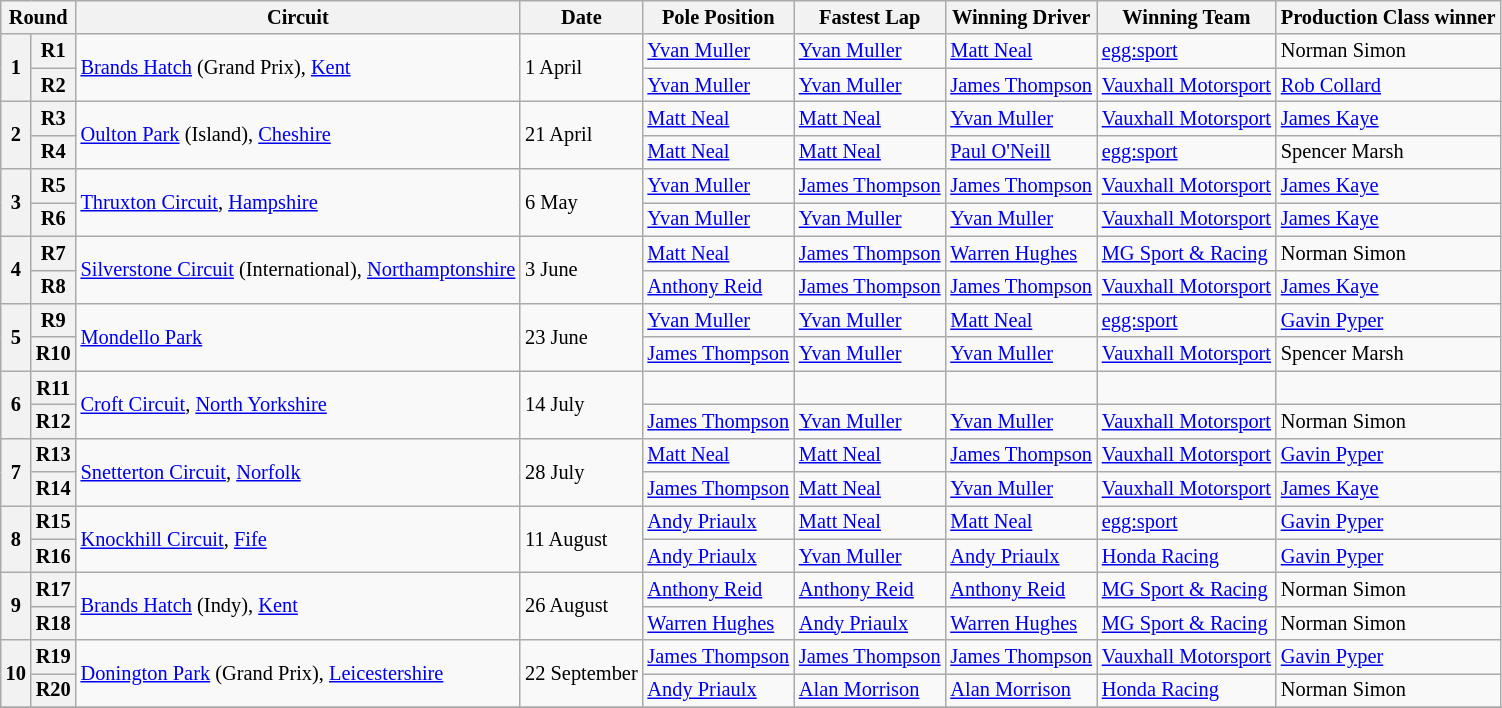<table class="wikitable" style="font-size: 85%">
<tr>
<th colspan=2>Round</th>
<th>Circuit</th>
<th>Date</th>
<th>Pole Position</th>
<th>Fastest Lap</th>
<th>Winning Driver</th>
<th>Winning Team</th>
<th nowrap>Production Class winner</th>
</tr>
<tr>
<th rowspan=2>1</th>
<th>R1</th>
<td rowspan=2><a href='#'>Brands Hatch</a> (Grand Prix), <a href='#'>Kent</a></td>
<td rowspan=2>1 April</td>
<td> <a href='#'>Yvan Muller</a></td>
<td> <a href='#'>Yvan Muller</a></td>
<td> <a href='#'>Matt Neal</a></td>
<td><a href='#'>egg:sport</a></td>
<td> Norman Simon</td>
</tr>
<tr>
<th>R2</th>
<td> <a href='#'>Yvan Muller</a></td>
<td> <a href='#'>Yvan Muller</a></td>
<td> <a href='#'>James Thompson</a></td>
<td><a href='#'>Vauxhall Motorsport</a></td>
<td> <a href='#'>Rob Collard</a></td>
</tr>
<tr>
<th rowspan=2>2</th>
<th>R3</th>
<td rowspan=2><a href='#'>Oulton Park</a> (Island), <a href='#'>Cheshire</a></td>
<td rowspan=2>21 April</td>
<td> <a href='#'>Matt Neal</a></td>
<td> <a href='#'>Matt Neal</a></td>
<td> <a href='#'>Yvan Muller</a></td>
<td><a href='#'>Vauxhall Motorsport</a></td>
<td> <a href='#'>James Kaye</a></td>
</tr>
<tr>
<th>R4</th>
<td> <a href='#'>Matt Neal</a></td>
<td> <a href='#'>Matt Neal</a></td>
<td> <a href='#'>Paul O'Neill</a></td>
<td><a href='#'>egg:sport</a></td>
<td> Spencer Marsh</td>
</tr>
<tr>
<th rowspan=2>3</th>
<th>R5</th>
<td rowspan=2><a href='#'>Thruxton Circuit</a>, <a href='#'>Hampshire</a></td>
<td rowspan=2>6 May</td>
<td> <a href='#'>Yvan Muller</a></td>
<td> <a href='#'>James Thompson</a></td>
<td> <a href='#'>James Thompson</a></td>
<td><a href='#'>Vauxhall Motorsport</a></td>
<td> <a href='#'>James Kaye</a></td>
</tr>
<tr>
<th>R6</th>
<td> <a href='#'>Yvan Muller</a></td>
<td> <a href='#'>Yvan Muller</a></td>
<td> <a href='#'>Yvan Muller</a></td>
<td><a href='#'>Vauxhall Motorsport</a></td>
<td> <a href='#'>James Kaye</a></td>
</tr>
<tr>
<th rowspan=2>4</th>
<th>R7</th>
<td rowspan=2 nowrap><a href='#'>Silverstone Circuit</a> (International), <a href='#'>Northamptonshire</a></td>
<td rowspan=2>3 June</td>
<td> <a href='#'>Matt Neal</a></td>
<td> <a href='#'>James Thompson</a></td>
<td> <a href='#'>Warren Hughes</a></td>
<td><a href='#'>MG Sport & Racing</a></td>
<td> Norman Simon</td>
</tr>
<tr>
<th>R8</th>
<td> <a href='#'>Anthony Reid</a></td>
<td> <a href='#'>James Thompson</a></td>
<td> <a href='#'>James Thompson</a></td>
<td><a href='#'>Vauxhall Motorsport</a></td>
<td> <a href='#'>James Kaye</a></td>
</tr>
<tr>
<th rowspan=2>5</th>
<th>R9</th>
<td rowspan=2><a href='#'>Mondello Park</a></td>
<td rowspan=2>23 June</td>
<td> <a href='#'>Yvan Muller</a></td>
<td> <a href='#'>Yvan Muller</a></td>
<td> <a href='#'>Matt Neal</a></td>
<td><a href='#'>egg:sport</a></td>
<td> <a href='#'>Gavin Pyper</a></td>
</tr>
<tr>
<th>R10</th>
<td> <a href='#'>James Thompson</a></td>
<td> <a href='#'>Yvan Muller</a></td>
<td> <a href='#'>Yvan Muller</a></td>
<td><a href='#'>Vauxhall Motorsport</a></td>
<td nowrap> Spencer Marsh</td>
</tr>
<tr>
<th rowspan=2>6</th>
<th>R11</th>
<td rowspan=2><a href='#'>Croft Circuit</a>, <a href='#'>North Yorkshire</a></td>
<td rowspan=2>14 July</td>
<td></td>
<td></td>
<td></td>
<td></td>
<td></td>
</tr>
<tr>
<th>R12</th>
<td> <a href='#'>James Thompson</a></td>
<td> <a href='#'>Yvan Muller</a></td>
<td> <a href='#'>Yvan Muller</a></td>
<td nowrap><a href='#'>Vauxhall Motorsport</a></td>
<td nowrap> Norman Simon</td>
</tr>
<tr>
<th rowspan=2>7</th>
<th>R13</th>
<td rowspan=2><a href='#'>Snetterton Circuit</a>, <a href='#'>Norfolk</a></td>
<td rowspan=2>28 July</td>
<td> <a href='#'>Matt Neal</a></td>
<td> <a href='#'>Matt Neal</a></td>
<td> <a href='#'>James Thompson</a></td>
<td><a href='#'>Vauxhall Motorsport</a></td>
<td> <a href='#'>Gavin Pyper</a></td>
</tr>
<tr>
<th>R14</th>
<td> <a href='#'>James Thompson</a></td>
<td> <a href='#'>Matt Neal</a></td>
<td> <a href='#'>Yvan Muller</a></td>
<td><a href='#'>Vauxhall Motorsport</a></td>
<td> <a href='#'>James Kaye</a></td>
</tr>
<tr>
<th rowspan=2>8</th>
<th>R15</th>
<td rowspan=2><a href='#'>Knockhill Circuit</a>, <a href='#'>Fife</a></td>
<td rowspan=2>11 August</td>
<td> <a href='#'>Andy Priaulx</a></td>
<td> <a href='#'>Matt Neal</a></td>
<td> <a href='#'>Matt Neal</a></td>
<td><a href='#'>egg:sport</a></td>
<td> <a href='#'>Gavin Pyper</a></td>
</tr>
<tr>
<th>R16</th>
<td> <a href='#'>Andy Priaulx</a></td>
<td> <a href='#'>Yvan Muller</a></td>
<td> <a href='#'>Andy Priaulx</a></td>
<td><a href='#'>Honda Racing</a></td>
<td> <a href='#'>Gavin Pyper</a></td>
</tr>
<tr>
<th rowspan=2>9</th>
<th>R17</th>
<td rowspan=2><a href='#'>Brands Hatch</a> (Indy), <a href='#'>Kent</a></td>
<td rowspan=2>26 August</td>
<td> <a href='#'>Anthony Reid</a></td>
<td> <a href='#'>Anthony Reid</a></td>
<td> <a href='#'>Anthony Reid</a></td>
<td><a href='#'>MG Sport & Racing</a></td>
<td> Norman Simon</td>
</tr>
<tr>
<th>R18</th>
<td> <a href='#'>Warren Hughes</a></td>
<td> <a href='#'>Andy Priaulx</a></td>
<td> <a href='#'>Warren Hughes</a></td>
<td><a href='#'>MG Sport & Racing</a></td>
<td> Norman Simon</td>
</tr>
<tr>
<th rowspan=2>10</th>
<th>R19</th>
<td rowspan=2><a href='#'>Donington Park</a> (Grand Prix), <a href='#'>Leicestershire</a></td>
<td rowspan=2 nowrap>22 September</td>
<td nowrap> <a href='#'>James Thompson</a></td>
<td nowrap> <a href='#'>James Thompson</a></td>
<td nowrap> <a href='#'>James Thompson</a></td>
<td><a href='#'>Vauxhall Motorsport</a></td>
<td> <a href='#'>Gavin Pyper</a></td>
</tr>
<tr>
<th>R20</th>
<td> <a href='#'>Andy Priaulx</a></td>
<td> <a href='#'>Alan Morrison</a></td>
<td> <a href='#'>Alan Morrison</a></td>
<td><a href='#'>Honda Racing</a></td>
<td> Norman Simon</td>
</tr>
<tr>
</tr>
</table>
